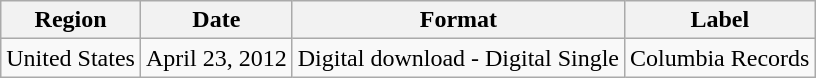<table class=wikitable>
<tr>
<th>Region</th>
<th>Date</th>
<th>Format</th>
<th>Label</th>
</tr>
<tr>
<td rowspan="1">United States</td>
<td>April 23, 2012</td>
<td>Digital download - Digital Single</td>
<td rowspan="1">Columbia Records</td>
</tr>
</table>
